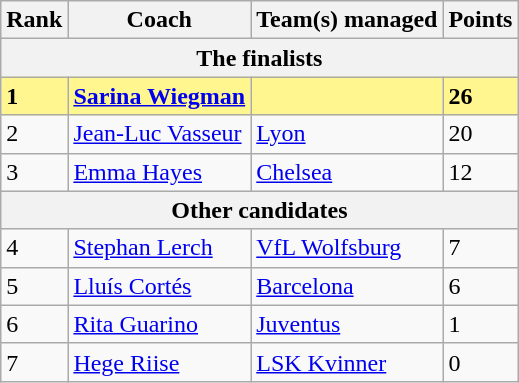<table class="wikitable">
<tr>
<th>Rank</th>
<th>Coach</th>
<th>Team(s) managed</th>
<th>Points</th>
</tr>
<tr>
<th colspan="5">The finalists</th>
</tr>
<tr style="background-color: #FFF68F; font-weight: bold;">
<td>1</td>
<td> <a href='#'>Sarina Wiegman</a></td>
<td></td>
<td>26</td>
</tr>
<tr>
<td>2</td>
<td> <a href='#'>Jean-Luc Vasseur</a></td>
<td> <a href='#'>Lyon</a></td>
<td>20</td>
</tr>
<tr>
<td>3</td>
<td> <a href='#'>Emma Hayes</a></td>
<td> <a href='#'>Chelsea</a></td>
<td>12</td>
</tr>
<tr>
<th colspan="5">Other candidates</th>
</tr>
<tr>
<td>4</td>
<td> <a href='#'>Stephan Lerch</a></td>
<td> <a href='#'>VfL Wolfsburg</a></td>
<td>7</td>
</tr>
<tr>
<td>5</td>
<td> <a href='#'>Lluís Cortés</a></td>
<td> <a href='#'>Barcelona</a></td>
<td>6</td>
</tr>
<tr>
<td>6</td>
<td> <a href='#'>Rita Guarino</a></td>
<td> <a href='#'>Juventus</a></td>
<td>1</td>
</tr>
<tr>
<td>7</td>
<td> <a href='#'>Hege Riise</a></td>
<td> <a href='#'>LSK Kvinner</a></td>
<td>0</td>
</tr>
</table>
